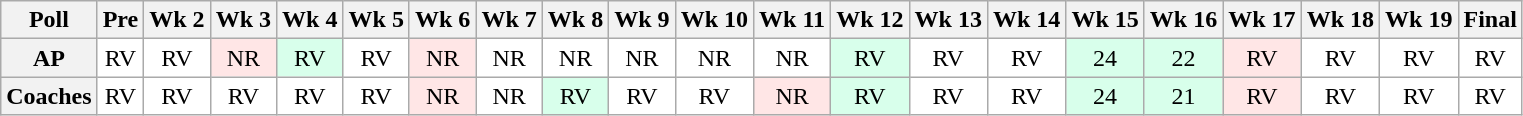<table class="wikitable" style="white-space:nowrap;">
<tr>
<th>Poll</th>
<th>Pre</th>
<th>Wk 2</th>
<th>Wk 3</th>
<th>Wk 4</th>
<th>Wk 5</th>
<th>Wk 6</th>
<th>Wk 7</th>
<th>Wk 8</th>
<th>Wk 9</th>
<th>Wk 10</th>
<th>Wk 11</th>
<th>Wk 12</th>
<th>Wk 13</th>
<th>Wk 14</th>
<th>Wk 15</th>
<th>Wk 16</th>
<th>Wk 17</th>
<th>Wk 18</th>
<th>Wk 19</th>
<th>Final</th>
</tr>
<tr style="text-align:center;">
<th>AP </th>
<td style="background:#FFF;">RV</td>
<td style="background:#FFF;">RV</td>
<td style="background:#FFE6E6;">NR</td>
<td style="background:#D8FFEB;">RV</td>
<td style="background:#FFF;">RV</td>
<td style="background:#FFE6E6;">NR</td>
<td style="background:#FFF;">NR</td>
<td style="background:#FFF;">NR</td>
<td style="background:#FFF;">NR</td>
<td style="background:#FFF;">NR</td>
<td style="background:#FFF;">NR</td>
<td style="background:#D8FFEB;">RV</td>
<td style="background:#FFF;">RV</td>
<td style="background:#FFF;">RV</td>
<td style="background:#D8FFEB;">24</td>
<td style="background:#D8FFEB;">22</td>
<td style="background:#FFE6E6;">RV</td>
<td style="background:#FFF;">RV</td>
<td style="background:#FFF;">RV</td>
<td style="background:#FFF;">RV</td>
</tr>
<tr style="text-align:center;">
<th>Coaches </th>
<td style="background:#FFF;">RV</td>
<td style="background:#FFF;">RV</td>
<td style="background:#FFF;">RV</td>
<td style="background:#FFF;">RV</td>
<td style="background:#FFF;">RV</td>
<td style="background:#FFE6E6;">NR</td>
<td style="background:#FFF;">NR</td>
<td style="background:#D8FFEB;">RV</td>
<td style="background:#FFF;">RV</td>
<td style="background:#FFF;">RV</td>
<td style="background:#FFE6E6;">NR</td>
<td style="background:#D8FFEB;">RV</td>
<td style="background:#FFF;">RV</td>
<td style="background:#FFF;">RV</td>
<td style="background:#D8FFEB;">24</td>
<td style="background:#D8FFEB;">21</td>
<td style="background:#FFE6E6;">RV</td>
<td style="background:#FFF;">RV</td>
<td style="background:#FFF;">RV</td>
<td style="background:#FFF;">RV</td>
</tr>
</table>
